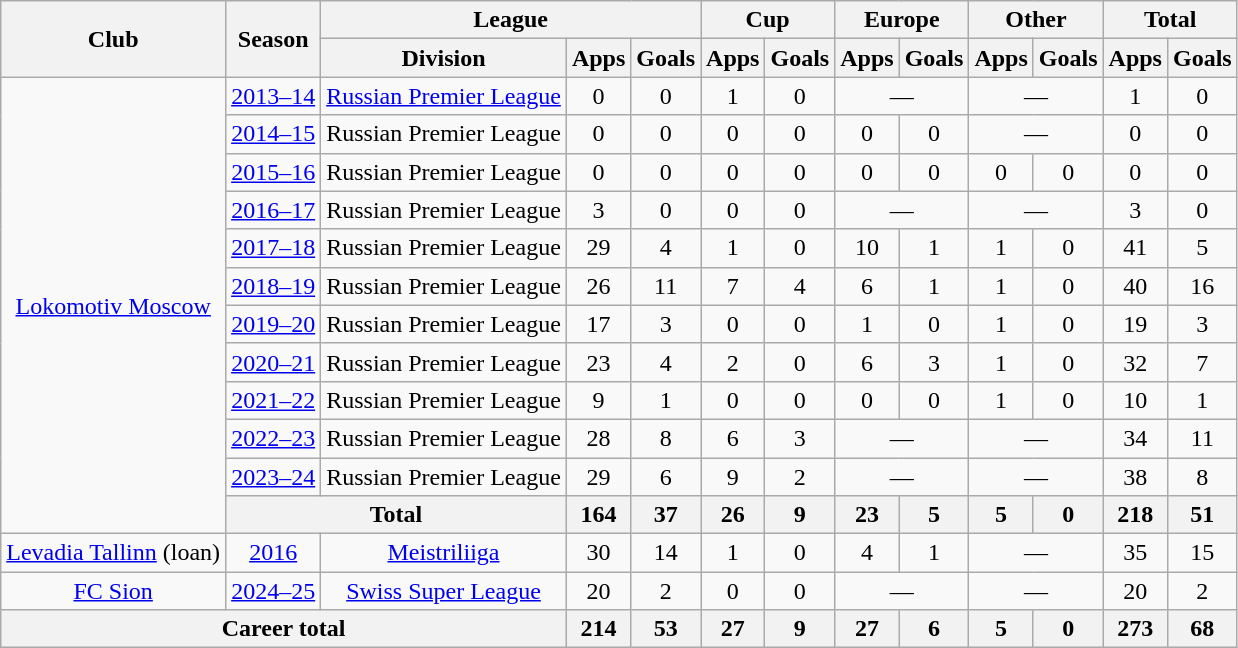<table class="wikitable" style="text-align:center">
<tr>
<th rowspan="2">Club</th>
<th rowspan="2">Season</th>
<th colspan="3">League</th>
<th colspan="2">Cup</th>
<th colspan="2">Europe</th>
<th colspan="2">Other</th>
<th colspan="2">Total</th>
</tr>
<tr>
<th>Division</th>
<th>Apps</th>
<th>Goals</th>
<th>Apps</th>
<th>Goals</th>
<th>Apps</th>
<th>Goals</th>
<th>Apps</th>
<th>Goals</th>
<th>Apps</th>
<th>Goals</th>
</tr>
<tr>
<td rowspan="12"><a href='#'>Lokomotiv Moscow</a></td>
<td><a href='#'>2013–14</a></td>
<td><a href='#'>Russian Premier League</a></td>
<td>0</td>
<td>0</td>
<td>1</td>
<td>0</td>
<td colspan="2">—</td>
<td colspan="2">—</td>
<td>1</td>
<td>0</td>
</tr>
<tr>
<td><a href='#'>2014–15</a></td>
<td>Russian Premier League</td>
<td>0</td>
<td>0</td>
<td>0</td>
<td>0</td>
<td>0</td>
<td>0</td>
<td colspan="2">—</td>
<td>0</td>
<td>0</td>
</tr>
<tr>
<td><a href='#'>2015–16</a></td>
<td>Russian Premier League</td>
<td>0</td>
<td>0</td>
<td>0</td>
<td>0</td>
<td>0</td>
<td>0</td>
<td>0</td>
<td>0</td>
<td>0</td>
<td>0</td>
</tr>
<tr>
<td><a href='#'>2016–17</a></td>
<td>Russian Premier League</td>
<td>3</td>
<td>0</td>
<td>0</td>
<td>0</td>
<td colspan="2">—</td>
<td colspan="2">—</td>
<td>3</td>
<td>0</td>
</tr>
<tr>
<td><a href='#'>2017–18</a></td>
<td>Russian Premier League</td>
<td>29</td>
<td>4</td>
<td>1</td>
<td>0</td>
<td>10</td>
<td>1</td>
<td>1</td>
<td>0</td>
<td>41</td>
<td>5</td>
</tr>
<tr>
<td><a href='#'>2018–19</a></td>
<td>Russian Premier League</td>
<td>26</td>
<td>11</td>
<td>7</td>
<td>4</td>
<td>6</td>
<td>1</td>
<td>1</td>
<td>0</td>
<td>40</td>
<td>16</td>
</tr>
<tr>
<td><a href='#'>2019–20</a></td>
<td>Russian Premier League</td>
<td>17</td>
<td>3</td>
<td>0</td>
<td>0</td>
<td>1</td>
<td>0</td>
<td>1</td>
<td>0</td>
<td>19</td>
<td>3</td>
</tr>
<tr>
<td><a href='#'>2020–21</a></td>
<td>Russian Premier League</td>
<td>23</td>
<td>4</td>
<td>2</td>
<td>0</td>
<td>6</td>
<td>3</td>
<td>1</td>
<td>0</td>
<td>32</td>
<td>7</td>
</tr>
<tr>
<td><a href='#'>2021–22</a></td>
<td>Russian Premier League</td>
<td>9</td>
<td>1</td>
<td>0</td>
<td>0</td>
<td>0</td>
<td>0</td>
<td>1</td>
<td>0</td>
<td>10</td>
<td>1</td>
</tr>
<tr>
<td><a href='#'>2022–23</a></td>
<td>Russian Premier League</td>
<td>28</td>
<td>8</td>
<td>6</td>
<td>3</td>
<td colspan="2">—</td>
<td colspan="2">—</td>
<td>34</td>
<td>11</td>
</tr>
<tr>
<td><a href='#'>2023–24</a></td>
<td>Russian Premier League</td>
<td>29</td>
<td>6</td>
<td>9</td>
<td>2</td>
<td colspan="2">—</td>
<td colspan="2">—</td>
<td>38</td>
<td>8</td>
</tr>
<tr>
<th colspan="2">Total</th>
<th>164</th>
<th>37</th>
<th>26</th>
<th>9</th>
<th>23</th>
<th>5</th>
<th>5</th>
<th>0</th>
<th>218</th>
<th>51</th>
</tr>
<tr>
<td><a href='#'>Levadia Tallinn</a> (loan)</td>
<td><a href='#'>2016</a></td>
<td><a href='#'>Meistriliiga</a></td>
<td>30</td>
<td>14</td>
<td>1</td>
<td>0</td>
<td>4</td>
<td>1</td>
<td colspan="2">—</td>
<td>35</td>
<td>15</td>
</tr>
<tr>
<td><a href='#'>FC Sion</a></td>
<td><a href='#'>2024–25</a></td>
<td><a href='#'>Swiss Super League</a></td>
<td>20</td>
<td>2</td>
<td>0</td>
<td>0</td>
<td colspan="2">—</td>
<td colspan="2">—</td>
<td>20</td>
<td>2</td>
</tr>
<tr>
<th colspan="3">Career total</th>
<th>214</th>
<th>53</th>
<th>27</th>
<th>9</th>
<th>27</th>
<th>6</th>
<th>5</th>
<th>0</th>
<th>273</th>
<th>68</th>
</tr>
</table>
